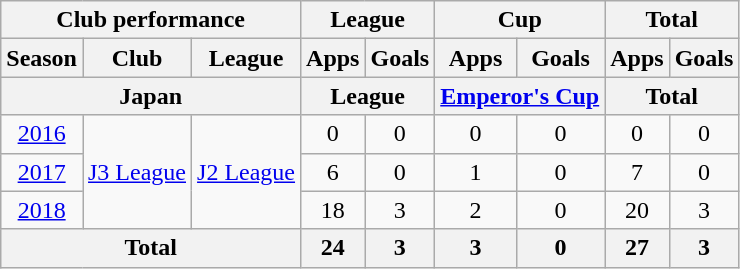<table class="wikitable" style="text-align:center;">
<tr>
<th colspan=3>Club performance</th>
<th colspan=2>League</th>
<th colspan=2>Cup</th>
<th colspan=2>Total</th>
</tr>
<tr>
<th>Season</th>
<th>Club</th>
<th>League</th>
<th>Apps</th>
<th>Goals</th>
<th>Apps</th>
<th>Goals</th>
<th>Apps</th>
<th>Goals</th>
</tr>
<tr>
<th colspan=3>Japan</th>
<th colspan=2>League</th>
<th colspan=2><a href='#'>Emperor's Cup</a></th>
<th colspan=2>Total</th>
</tr>
<tr>
<td><a href='#'>2016</a></td>
<td rowspan="3"><a href='#'>J3 League</a></td>
<td rowspan="3"><a href='#'>J2 League</a></td>
<td>0</td>
<td>0</td>
<td>0</td>
<td>0</td>
<td>0</td>
<td>0</td>
</tr>
<tr>
<td><a href='#'>2017</a></td>
<td>6</td>
<td>0</td>
<td>1</td>
<td>0</td>
<td>7</td>
<td>0</td>
</tr>
<tr>
<td><a href='#'>2018</a></td>
<td>18</td>
<td>3</td>
<td>2</td>
<td>0</td>
<td>20</td>
<td>3</td>
</tr>
<tr>
<th colspan=3>Total</th>
<th>24</th>
<th>3</th>
<th>3</th>
<th>0</th>
<th>27</th>
<th>3</th>
</tr>
</table>
